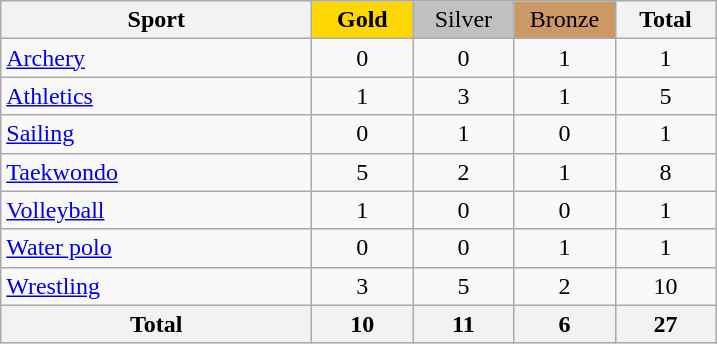<table class="wikitable" style="text-align:center;">
<tr>
<th width=200>Sport</th>
<td bgcolor=gold width=60><strong>Gold</strong></td>
<td bgcolor=silver width=60>Silver</td>
<td bgcolor="#cc9966" width="60">Bronze</td>
<th width=60>Total</th>
</tr>
<tr>
<td align=left><a href='#'>Archery</a></td>
<td>0</td>
<td>0</td>
<td>1</td>
<td>1</td>
</tr>
<tr>
<td align=left><a href='#'>Athletics</a></td>
<td>1</td>
<td>3</td>
<td>1</td>
<td>5</td>
</tr>
<tr>
<td align=left><a href='#'>Sailing</a></td>
<td>0</td>
<td>1</td>
<td>0</td>
<td>1</td>
</tr>
<tr>
<td align=left><a href='#'>Taekwondo</a></td>
<td>5</td>
<td>2</td>
<td>1</td>
<td>8</td>
</tr>
<tr>
<td align=left><a href='#'>Volleyball</a></td>
<td>1</td>
<td>0</td>
<td>0</td>
<td>1</td>
</tr>
<tr>
<td align=left><a href='#'>Water polo</a></td>
<td>0</td>
<td>0</td>
<td>1</td>
<td>1</td>
</tr>
<tr>
<td align=left><a href='#'>Wrestling</a></td>
<td>3</td>
<td>5</td>
<td>2</td>
<td>10</td>
</tr>
<tr>
<th>Total</th>
<th>10</th>
<th>11</th>
<th>6</th>
<th>27</th>
</tr>
</table>
